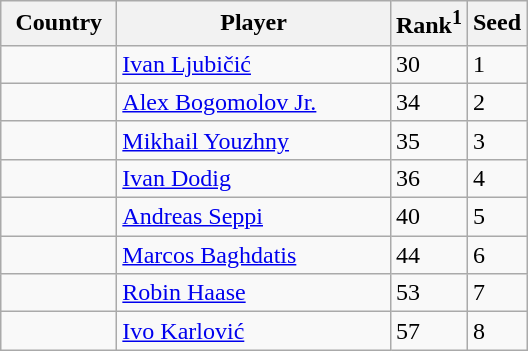<table class="sortable wikitable">
<tr>
<th width="70">Country</th>
<th width="175">Player</th>
<th>Rank<sup>1</sup></th>
<th>Seed</th>
</tr>
<tr>
<td></td>
<td><a href='#'>Ivan Ljubičić</a></td>
<td>30</td>
<td>1</td>
</tr>
<tr>
<td></td>
<td><a href='#'>Alex Bogomolov Jr.</a></td>
<td>34</td>
<td>2</td>
</tr>
<tr>
<td></td>
<td><a href='#'>Mikhail Youzhny</a></td>
<td>35</td>
<td>3</td>
</tr>
<tr>
<td></td>
<td><a href='#'>Ivan Dodig</a></td>
<td>36</td>
<td>4</td>
</tr>
<tr>
<td></td>
<td><a href='#'>Andreas Seppi</a></td>
<td>40</td>
<td>5</td>
</tr>
<tr>
<td></td>
<td><a href='#'>Marcos Baghdatis</a></td>
<td>44</td>
<td>6</td>
</tr>
<tr>
<td></td>
<td><a href='#'>Robin Haase</a></td>
<td>53</td>
<td>7</td>
</tr>
<tr>
<td></td>
<td><a href='#'>Ivo Karlović</a></td>
<td>57</td>
<td>8</td>
</tr>
</table>
